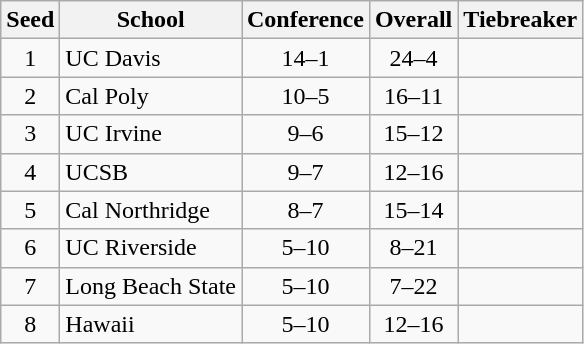<table class="wikitable" style="text-align:center">
<tr>
<th>Seed</th>
<th>School</th>
<th>Conference</th>
<th>Overall</th>
<th>Tiebreaker</th>
</tr>
<tr>
<td>1</td>
<td align=left>UC Davis</td>
<td>14–1</td>
<td>24–4</td>
<td></td>
</tr>
<tr>
<td>2</td>
<td align=left>Cal Poly</td>
<td>10–5</td>
<td>16–11</td>
<td></td>
</tr>
<tr>
<td>3</td>
<td align=left>UC Irvine</td>
<td>9–6</td>
<td>15–12</td>
<td></td>
</tr>
<tr>
<td>4</td>
<td align=left>UCSB</td>
<td>9–7</td>
<td>12–16</td>
<td></td>
</tr>
<tr>
<td>5</td>
<td align=left>Cal Northridge</td>
<td>8–7</td>
<td>15–14</td>
<td></td>
</tr>
<tr>
<td>6</td>
<td align=left>UC Riverside</td>
<td>5–10</td>
<td>8–21</td>
<td></td>
</tr>
<tr>
<td>7</td>
<td align=left>Long Beach State</td>
<td>5–10</td>
<td>7–22</td>
<td></td>
</tr>
<tr>
<td>8</td>
<td align=left>Hawaii</td>
<td>5–10</td>
<td>12–16</td>
<td></td>
</tr>
</table>
